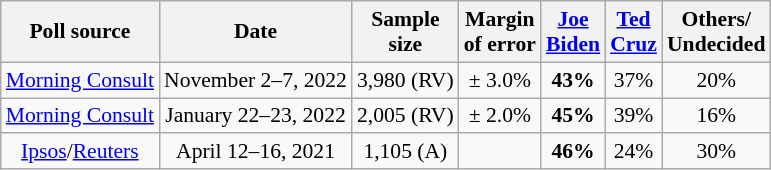<table class="wikitable sortable mw-datatable" style="text-align:center;font-size:90%;line-height:17px">
<tr>
<th>Poll source</th>
<th>Date</th>
<th>Sample<br>size</th>
<th>Margin<br>of error</th>
<th class="unsortable"><a href='#'>Joe<br>Biden</a><br><small></small></th>
<th class="unsortable"><a href='#'>Ted<br>Cruz</a><br><small></small></th>
<th class="unsortable">Others/<br>Undecided</th>
</tr>
<tr>
<td><a href='#'>Morning Consult</a></td>
<td data-sort-value="2022-11-07">November 2–7, 2022</td>
<td>3,980 (RV)</td>
<td>± 3.0%</td>
<td><strong>43%</strong></td>
<td>37%</td>
<td>20%</td>
</tr>
<tr>
<td><a href='#'>Morning Consult</a></td>
<td data-sort-value="2022-01-23">January 22–23, 2022</td>
<td>2,005 (RV)</td>
<td>± 2.0%</td>
<td><strong>45%</strong></td>
<td>39%</td>
<td>16%</td>
</tr>
<tr>
<td><a href='#'>Ipsos</a>/<a href='#'>Reuters</a></td>
<td data-sort-value="2021-04-16">April 12–16, 2021</td>
<td>1,105 (A)</td>
<td></td>
<td><strong>46%</strong></td>
<td>24%</td>
<td>30%</td>
</tr>
</table>
